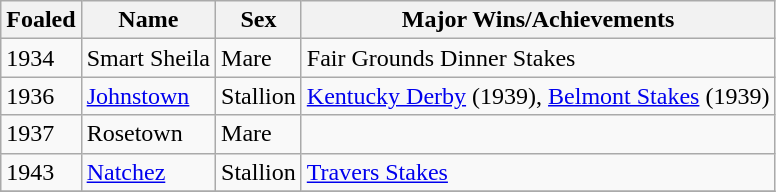<table class="wikitable">
<tr>
<th>Foaled</th>
<th>Name</th>
<th>Sex</th>
<th>Major Wins/Achievements</th>
</tr>
<tr>
<td>1934</td>
<td>Smart Sheila</td>
<td>Mare</td>
<td>Fair Grounds Dinner Stakes</td>
</tr>
<tr>
<td>1936</td>
<td><a href='#'>Johnstown</a></td>
<td>Stallion</td>
<td><a href='#'>Kentucky Derby</a> (1939), <a href='#'>Belmont Stakes</a> (1939)</td>
</tr>
<tr>
<td>1937</td>
<td>Rosetown</td>
<td>Mare</td>
<td></td>
</tr>
<tr>
<td>1943</td>
<td><a href='#'>Natchez</a></td>
<td>Stallion</td>
<td><a href='#'>Travers Stakes</a></td>
</tr>
<tr>
</tr>
</table>
